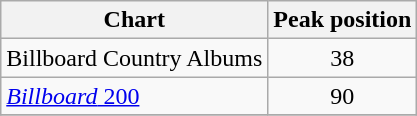<table class="wikitable">
<tr>
<th align="center">Chart</th>
<th align="center">Peak position</th>
</tr>
<tr>
<td align="left">Billboard Country Albums</td>
<td align="center">38</td>
</tr>
<tr>
<td align="left"><a href='#'><em>Billboard</em> 200</a></td>
<td align="center">90</td>
</tr>
<tr>
</tr>
</table>
